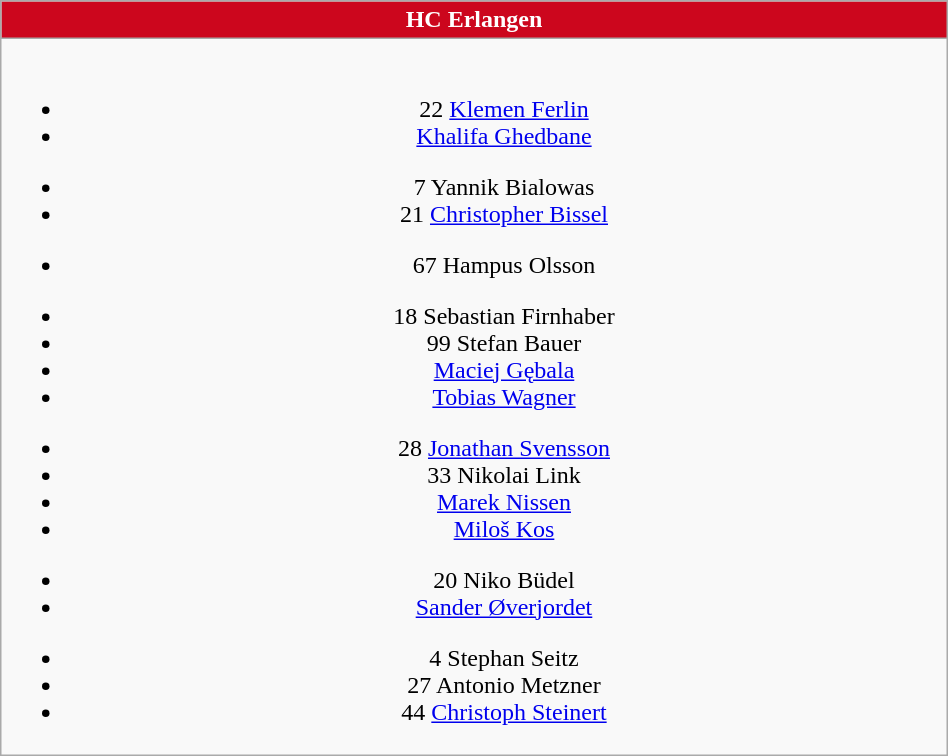<table class="wikitable" style="font-size:100%; text-align:center; width:50%">
<tr>
<th colspan=5 style="background-color:#cc061d;color:white;text-align:center;">HC Erlangen</th>
</tr>
<tr>
<td><br>
<ul><li>22  <a href='#'>Klemen Ferlin</a></li><li>  <a href='#'>Khalifa Ghedbane</a></li></ul><ul><li>7  Yannik Bialowas</li><li>21  <a href='#'>Christopher Bissel</a></li></ul><ul><li>67  Hampus Olsson</li></ul><ul><li>18  Sebastian Firnhaber</li><li>99  Stefan Bauer</li><li>  <a href='#'>Maciej Gębala</a></li><li>  <a href='#'>Tobias Wagner</a></li></ul><ul><li>28  <a href='#'>Jonathan Svensson</a></li><li>33  Nikolai Link</li><li>  <a href='#'>Marek Nissen</a></li><li>  <a href='#'>Miloš Kos</a></li></ul><ul><li>20  Niko Büdel</li><li>  <a href='#'>Sander Øverjordet</a></li></ul><ul><li>4  Stephan Seitz</li><li>27  Antonio Metzner</li><li>44  <a href='#'>Christoph Steinert</a></li></ul></td>
</tr>
</table>
